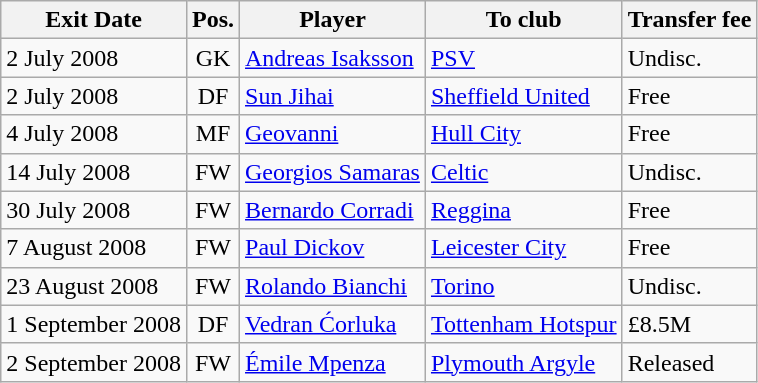<table class="wikitable">
<tr>
<th>Exit Date</th>
<th>Pos.</th>
<th>Player</th>
<th>To club</th>
<th>Transfer fee</th>
</tr>
<tr>
<td>2 July 2008</td>
<td style="text-align:center;">GK</td>
<td> <a href='#'>Andreas Isaksson</a></td>
<td> <a href='#'>PSV</a></td>
<td>Undisc.</td>
</tr>
<tr>
<td>2 July 2008</td>
<td style="text-align:center;">DF</td>
<td> <a href='#'>Sun Jihai</a></td>
<td> <a href='#'>Sheffield United</a></td>
<td>Free</td>
</tr>
<tr>
<td>4 July 2008</td>
<td style="text-align:center;">MF</td>
<td> <a href='#'>Geovanni</a></td>
<td> <a href='#'>Hull City</a></td>
<td>Free</td>
</tr>
<tr>
<td>14 July 2008</td>
<td style="text-align:center;">FW</td>
<td> <a href='#'>Georgios Samaras</a></td>
<td> <a href='#'>Celtic</a></td>
<td>Undisc.</td>
</tr>
<tr>
<td>30 July 2008</td>
<td style="text-align:center;">FW</td>
<td> <a href='#'>Bernardo Corradi</a></td>
<td> <a href='#'>Reggina</a></td>
<td>Free</td>
</tr>
<tr>
<td>7 August 2008</td>
<td style="text-align:center;">FW</td>
<td> <a href='#'>Paul Dickov</a></td>
<td> <a href='#'>Leicester City</a></td>
<td>Free</td>
</tr>
<tr>
<td>23 August 2008</td>
<td style="text-align:center;">FW</td>
<td> <a href='#'>Rolando Bianchi</a></td>
<td> <a href='#'>Torino</a></td>
<td>Undisc.</td>
</tr>
<tr>
<td>1 September 2008</td>
<td style="text-align:center;">DF</td>
<td> <a href='#'>Vedran Ćorluka</a></td>
<td> <a href='#'>Tottenham Hotspur</a></td>
<td>£8.5M</td>
</tr>
<tr>
<td>2 September 2008</td>
<td style="text-align:center;">FW</td>
<td> <a href='#'>Émile Mpenza</a></td>
<td> <a href='#'>Plymouth Argyle</a></td>
<td>Released</td>
</tr>
</table>
